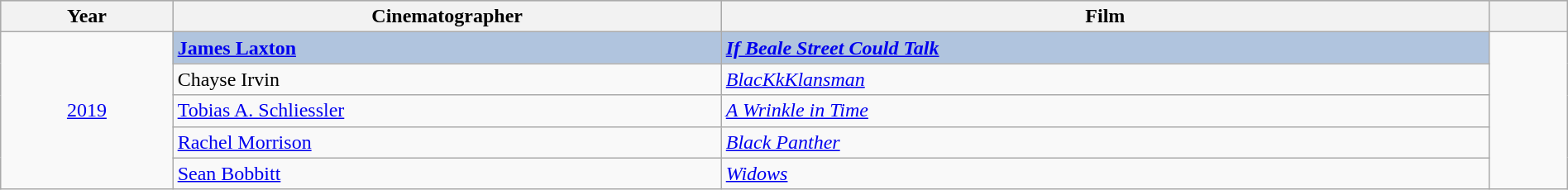<table class="wikitable" style="width:100%;">
<tr style="background:#bebebe;">
<th style="width:11%;">Year</th>
<th style="width:35%;">Cinematographer</th>
<th style="width:49%;">Film</th>
<th style="width:5%;"></th>
</tr>
<tr>
<td rowspan="5" align="center"><a href='#'>2019</a></td>
<td style="background:#B0C4DE"><strong><a href='#'>James Laxton</a></strong></td>
<td style="background:#B0C4DE"><strong><em><a href='#'>If Beale Street Could Talk</a></em></strong></td>
<td rowspan="5" align="center"></td>
</tr>
<tr>
<td>Chayse Irvin</td>
<td><em><a href='#'>BlacKkKlansman</a></em></td>
</tr>
<tr>
<td><a href='#'>Tobias A. Schliessler</a></td>
<td><em><a href='#'>A Wrinkle in Time</a></em></td>
</tr>
<tr>
<td><a href='#'>Rachel Morrison</a></td>
<td><em><a href='#'>Black Panther</a></em></td>
</tr>
<tr>
<td><a href='#'>Sean Bobbitt</a></td>
<td><em><a href='#'>Widows</a></em></td>
</tr>
</table>
